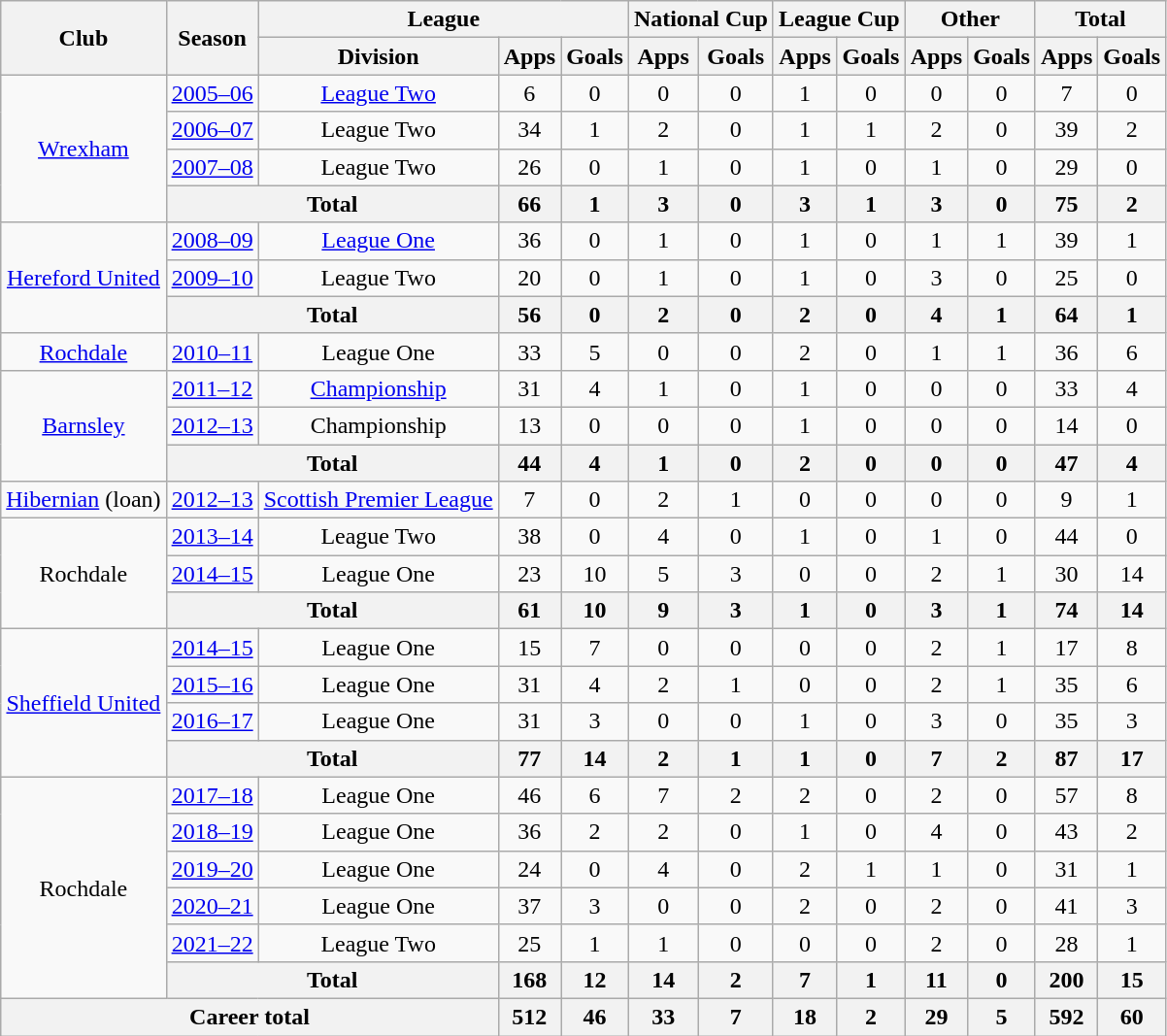<table class="wikitable" style="text-align: center">
<tr>
<th rowspan="2">Club</th>
<th rowspan="2">Season</th>
<th colspan="3">League</th>
<th colspan="2">National Cup</th>
<th colspan="2">League Cup</th>
<th colspan="2">Other</th>
<th colspan="2">Total</th>
</tr>
<tr>
<th>Division</th>
<th>Apps</th>
<th>Goals</th>
<th>Apps</th>
<th>Goals</th>
<th>Apps</th>
<th>Goals</th>
<th>Apps</th>
<th>Goals</th>
<th>Apps</th>
<th>Goals</th>
</tr>
<tr>
<td rowspan="4"><a href='#'>Wrexham</a></td>
<td><a href='#'>2005–06</a></td>
<td><a href='#'>League Two</a></td>
<td>6</td>
<td>0</td>
<td>0</td>
<td>0</td>
<td>1</td>
<td>0</td>
<td>0</td>
<td>0</td>
<td>7</td>
<td>0</td>
</tr>
<tr>
<td><a href='#'>2006–07</a></td>
<td>League Two</td>
<td>34</td>
<td>1</td>
<td>2</td>
<td>0</td>
<td>1</td>
<td>1</td>
<td>2</td>
<td>0</td>
<td>39</td>
<td>2</td>
</tr>
<tr>
<td><a href='#'>2007–08</a></td>
<td>League Two</td>
<td>26</td>
<td>0</td>
<td>1</td>
<td>0</td>
<td>1</td>
<td>0</td>
<td>1</td>
<td>0</td>
<td>29</td>
<td>0</td>
</tr>
<tr>
<th colspan="2">Total</th>
<th>66</th>
<th>1</th>
<th>3</th>
<th>0</th>
<th>3</th>
<th>1</th>
<th>3</th>
<th>0</th>
<th>75</th>
<th>2</th>
</tr>
<tr>
<td rowspan="3"><a href='#'>Hereford United</a></td>
<td><a href='#'>2008–09</a></td>
<td><a href='#'>League One</a></td>
<td>36</td>
<td>0</td>
<td>1</td>
<td>0</td>
<td>1</td>
<td>0</td>
<td>1</td>
<td>1</td>
<td>39</td>
<td>1</td>
</tr>
<tr>
<td><a href='#'>2009–10</a></td>
<td>League Two</td>
<td>20</td>
<td>0</td>
<td>1</td>
<td>0</td>
<td>1</td>
<td>0</td>
<td>3</td>
<td>0</td>
<td>25</td>
<td>0</td>
</tr>
<tr>
<th colspan="2">Total</th>
<th>56</th>
<th>0</th>
<th>2</th>
<th>0</th>
<th>2</th>
<th>0</th>
<th>4</th>
<th>1</th>
<th>64</th>
<th>1</th>
</tr>
<tr>
<td><a href='#'>Rochdale</a></td>
<td><a href='#'>2010–11</a></td>
<td>League One</td>
<td>33</td>
<td>5</td>
<td>0</td>
<td>0</td>
<td>2</td>
<td>0</td>
<td>1</td>
<td>1</td>
<td>36</td>
<td>6</td>
</tr>
<tr>
<td rowspan="3"><a href='#'>Barnsley</a></td>
<td><a href='#'>2011–12</a></td>
<td><a href='#'>Championship</a></td>
<td>31</td>
<td>4</td>
<td>1</td>
<td>0</td>
<td>1</td>
<td>0</td>
<td>0</td>
<td>0</td>
<td>33</td>
<td>4</td>
</tr>
<tr>
<td><a href='#'>2012–13</a></td>
<td>Championship</td>
<td>13</td>
<td>0</td>
<td>0</td>
<td>0</td>
<td>1</td>
<td>0</td>
<td>0</td>
<td>0</td>
<td>14</td>
<td>0</td>
</tr>
<tr>
<th colspan="2">Total</th>
<th>44</th>
<th>4</th>
<th>1</th>
<th>0</th>
<th>2</th>
<th>0</th>
<th>0</th>
<th>0</th>
<th>47</th>
<th>4</th>
</tr>
<tr>
<td><a href='#'>Hibernian</a> (loan)</td>
<td><a href='#'>2012–13</a></td>
<td><a href='#'>Scottish Premier League</a></td>
<td>7</td>
<td>0</td>
<td>2</td>
<td>1</td>
<td>0</td>
<td>0</td>
<td>0</td>
<td>0</td>
<td>9</td>
<td>1</td>
</tr>
<tr>
<td rowspan="3">Rochdale</td>
<td><a href='#'>2013–14</a></td>
<td>League Two</td>
<td>38</td>
<td>0</td>
<td>4</td>
<td>0</td>
<td>1</td>
<td>0</td>
<td>1</td>
<td>0</td>
<td>44</td>
<td>0</td>
</tr>
<tr>
<td><a href='#'>2014–15</a></td>
<td>League One</td>
<td>23</td>
<td>10</td>
<td>5</td>
<td>3</td>
<td>0</td>
<td>0</td>
<td>2</td>
<td>1</td>
<td>30</td>
<td>14</td>
</tr>
<tr>
<th colspan="2">Total</th>
<th>61</th>
<th>10</th>
<th>9</th>
<th>3</th>
<th>1</th>
<th>0</th>
<th>3</th>
<th>1</th>
<th>74</th>
<th>14</th>
</tr>
<tr>
<td rowspan="4"><a href='#'>Sheffield United</a></td>
<td><a href='#'>2014–15</a></td>
<td>League One</td>
<td>15</td>
<td>7</td>
<td>0</td>
<td>0</td>
<td>0</td>
<td>0</td>
<td>2</td>
<td>1</td>
<td>17</td>
<td>8</td>
</tr>
<tr>
<td><a href='#'>2015–16</a></td>
<td>League One</td>
<td>31</td>
<td>4</td>
<td>2</td>
<td>1</td>
<td>0</td>
<td>0</td>
<td>2</td>
<td>1</td>
<td>35</td>
<td>6</td>
</tr>
<tr>
<td><a href='#'>2016–17</a></td>
<td>League One</td>
<td>31</td>
<td>3</td>
<td>0</td>
<td>0</td>
<td>1</td>
<td>0</td>
<td>3</td>
<td>0</td>
<td>35</td>
<td>3</td>
</tr>
<tr>
<th colspan="2">Total</th>
<th>77</th>
<th>14</th>
<th>2</th>
<th>1</th>
<th>1</th>
<th>0</th>
<th>7</th>
<th>2</th>
<th>87</th>
<th>17</th>
</tr>
<tr>
<td rowspan="6">Rochdale</td>
<td><a href='#'>2017–18</a></td>
<td>League One</td>
<td>46</td>
<td>6</td>
<td>7</td>
<td>2</td>
<td>2</td>
<td>0</td>
<td>2</td>
<td>0</td>
<td>57</td>
<td>8</td>
</tr>
<tr>
<td><a href='#'>2018–19</a></td>
<td>League One</td>
<td>36</td>
<td>2</td>
<td>2</td>
<td>0</td>
<td>1</td>
<td>0</td>
<td>4</td>
<td>0</td>
<td>43</td>
<td>2</td>
</tr>
<tr>
<td><a href='#'>2019–20</a></td>
<td>League One</td>
<td>24</td>
<td>0</td>
<td>4</td>
<td>0</td>
<td>2</td>
<td>1</td>
<td>1</td>
<td>0</td>
<td>31</td>
<td>1</td>
</tr>
<tr>
<td><a href='#'>2020–21</a></td>
<td>League One</td>
<td>37</td>
<td>3</td>
<td>0</td>
<td>0</td>
<td>2</td>
<td>0</td>
<td>2</td>
<td>0</td>
<td>41</td>
<td>3</td>
</tr>
<tr>
<td><a href='#'>2021–22</a></td>
<td>League Two</td>
<td>25</td>
<td>1</td>
<td>1</td>
<td>0</td>
<td>0</td>
<td>0</td>
<td>2</td>
<td>0</td>
<td>28</td>
<td>1</td>
</tr>
<tr>
<th colspan="2">Total</th>
<th>168</th>
<th>12</th>
<th>14</th>
<th>2</th>
<th>7</th>
<th>1</th>
<th>11</th>
<th>0</th>
<th>200</th>
<th>15</th>
</tr>
<tr>
<th colspan="3">Career total</th>
<th>512</th>
<th>46</th>
<th>33</th>
<th>7</th>
<th>18</th>
<th>2</th>
<th>29</th>
<th>5</th>
<th>592</th>
<th>60</th>
</tr>
</table>
